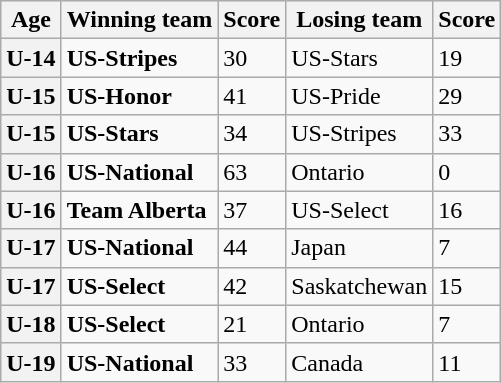<table class="wikitable">
<tr style="background:#efefef;">
<th>Age</th>
<th>Winning team</th>
<th>Score</th>
<th>Losing team</th>
<th>Score</th>
</tr>
<tr>
<th>U-14</th>
<td><strong>US-Stripes</strong></td>
<td>30</td>
<td>US-Stars</td>
<td>19</td>
</tr>
<tr>
<th>U-15</th>
<td><strong>US-Honor</strong></td>
<td>41</td>
<td>US-Pride</td>
<td>29</td>
</tr>
<tr>
<th>U-15</th>
<td><strong>US-Stars</strong></td>
<td>34</td>
<td>US-Stripes</td>
<td>33</td>
</tr>
<tr>
<th>U-16</th>
<td><strong>US-National</strong></td>
<td>63</td>
<td>Ontario</td>
<td>0</td>
</tr>
<tr>
<th>U-16</th>
<td><strong>Team Alberta</strong></td>
<td>37</td>
<td>US-Select</td>
<td>16</td>
</tr>
<tr>
<th>U-17</th>
<td><strong>US-National</strong></td>
<td>44</td>
<td>Japan</td>
<td>7</td>
</tr>
<tr>
<th>U-17</th>
<td><strong>US-Select</strong></td>
<td>42</td>
<td>Saskatchewan</td>
<td>15</td>
</tr>
<tr>
<th>U-18</th>
<td><strong>US-Select</strong></td>
<td>21</td>
<td>Ontario</td>
<td>7</td>
</tr>
<tr>
<th>U-19</th>
<td><strong>US-National</strong></td>
<td>33</td>
<td>Canada</td>
<td>11</td>
</tr>
</table>
